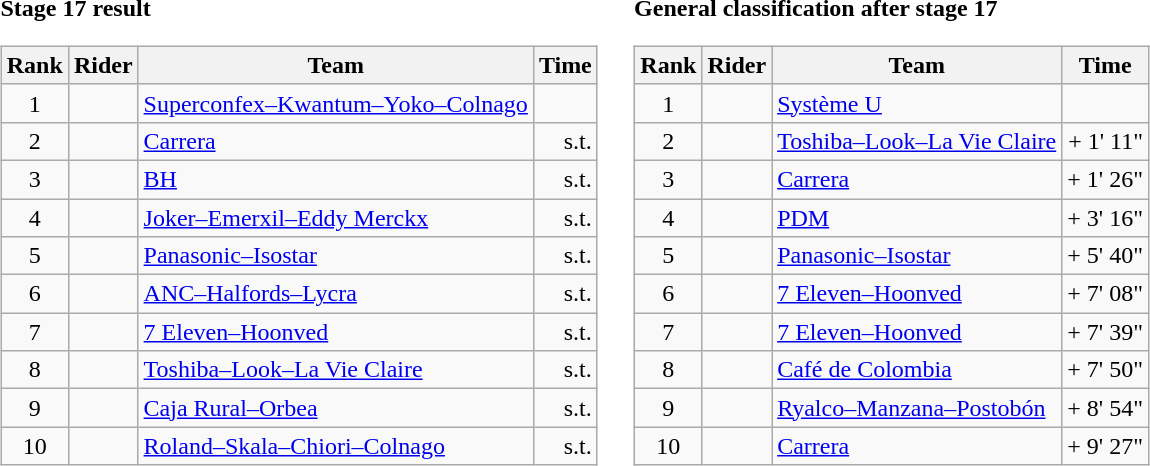<table>
<tr>
<td><strong>Stage 17 result</strong><br><table class="wikitable">
<tr>
<th scope="col">Rank</th>
<th scope="col">Rider</th>
<th scope="col">Team</th>
<th scope="col">Time</th>
</tr>
<tr>
<td style="text-align:center;">1</td>
<td></td>
<td><a href='#'>Superconfex–Kwantum–Yoko–Colnago</a></td>
<td style="text-align:right;"></td>
</tr>
<tr>
<td style="text-align:center;">2</td>
<td></td>
<td><a href='#'>Carrera</a></td>
<td style="text-align:right;">s.t.</td>
</tr>
<tr>
<td style="text-align:center;">3</td>
<td></td>
<td><a href='#'>BH</a></td>
<td style="text-align:right;">s.t.</td>
</tr>
<tr>
<td style="text-align:center;">4</td>
<td></td>
<td><a href='#'>Joker–Emerxil–Eddy Merckx</a></td>
<td style="text-align:right;">s.t.</td>
</tr>
<tr>
<td style="text-align:center;">5</td>
<td></td>
<td><a href='#'>Panasonic–Isostar</a></td>
<td style="text-align:right;">s.t.</td>
</tr>
<tr>
<td style="text-align:center;">6</td>
<td></td>
<td><a href='#'>ANC–Halfords–Lycra</a></td>
<td style="text-align:right;">s.t.</td>
</tr>
<tr>
<td style="text-align:center;">7</td>
<td></td>
<td><a href='#'>7 Eleven–Hoonved</a></td>
<td style="text-align:right;">s.t.</td>
</tr>
<tr>
<td style="text-align:center;">8</td>
<td></td>
<td><a href='#'>Toshiba–Look–La Vie Claire</a></td>
<td style="text-align:right;">s.t.</td>
</tr>
<tr>
<td style="text-align:center;">9</td>
<td></td>
<td><a href='#'>Caja Rural–Orbea</a></td>
<td style="text-align:right;">s.t.</td>
</tr>
<tr>
<td style="text-align:center;">10</td>
<td></td>
<td><a href='#'>Roland–Skala–Chiori–Colnago</a></td>
<td style="text-align:right;">s.t.</td>
</tr>
</table>
</td>
<td></td>
<td><strong>General classification after stage 17</strong><br><table class="wikitable">
<tr>
<th scope="col">Rank</th>
<th scope="col">Rider</th>
<th scope="col">Team</th>
<th scope="col">Time</th>
</tr>
<tr>
<td style="text-align:center;">1</td>
<td> </td>
<td><a href='#'>Système U</a></td>
<td style="text-align:right;"></td>
</tr>
<tr>
<td style="text-align:center;">2</td>
<td></td>
<td><a href='#'>Toshiba–Look–La Vie Claire</a></td>
<td style="text-align:right;">+ 1' 11"</td>
</tr>
<tr>
<td style="text-align:center;">3</td>
<td></td>
<td><a href='#'>Carrera</a></td>
<td style="text-align:right;">+ 1' 26"</td>
</tr>
<tr>
<td style="text-align:center;">4</td>
<td></td>
<td><a href='#'>PDM</a></td>
<td style="text-align:right;">+ 3' 16"</td>
</tr>
<tr>
<td style="text-align:center;">5</td>
<td></td>
<td><a href='#'>Panasonic–Isostar</a></td>
<td style="text-align:right;">+ 5' 40"</td>
</tr>
<tr>
<td style="text-align:center;">6</td>
<td></td>
<td><a href='#'>7 Eleven–Hoonved</a></td>
<td style="text-align:right;">+ 7' 08"</td>
</tr>
<tr>
<td style="text-align:center;">7</td>
<td></td>
<td><a href='#'>7 Eleven–Hoonved</a></td>
<td style="text-align:right;">+ 7' 39"</td>
</tr>
<tr>
<td style="text-align:center;">8</td>
<td></td>
<td><a href='#'>Café de Colombia</a></td>
<td style="text-align:right;">+ 7' 50"</td>
</tr>
<tr>
<td style="text-align:center;">9</td>
<td></td>
<td><a href='#'>Ryalco–Manzana–Postobón</a></td>
<td style="text-align:right;">+ 8' 54"</td>
</tr>
<tr>
<td style="text-align:center;">10</td>
<td></td>
<td><a href='#'>Carrera</a></td>
<td style="text-align:right;">+ 9' 27"</td>
</tr>
</table>
</td>
</tr>
</table>
